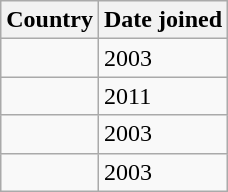<table class="wikitable">
<tr>
<th>Country</th>
<th>Date joined</th>
</tr>
<tr>
<td></td>
<td>2003</td>
</tr>
<tr>
<td></td>
<td>2011</td>
</tr>
<tr>
<td></td>
<td>2003</td>
</tr>
<tr>
<td></td>
<td>2003</td>
</tr>
</table>
